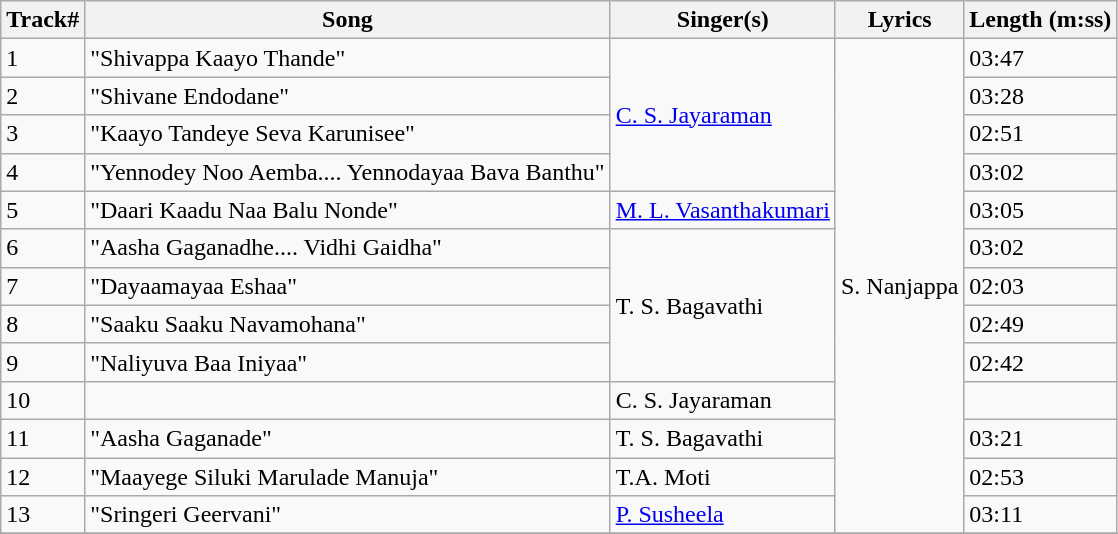<table class="wikitable">
<tr>
<th>Track#</th>
<th>Song</th>
<th>Singer(s)</th>
<th>Lyrics</th>
<th>Length (m:ss)</th>
</tr>
<tr>
<td>1</td>
<td>"Shivappa Kaayo Thande"</td>
<td rowspan="4"><a href='#'>C. S. Jayaraman</a></td>
<td rowspan=13>S. Nanjappa</td>
<td>03:47</td>
</tr>
<tr>
<td>2</td>
<td>"Shivane Endodane"</td>
<td>03:28</td>
</tr>
<tr>
<td>3</td>
<td>"Kaayo Tandeye Seva Karunisee"</td>
<td>02:51</td>
</tr>
<tr>
<td>4</td>
<td>"Yennodey Noo Aemba.... Yennodayaa Bava Banthu"</td>
<td>03:02</td>
</tr>
<tr>
<td>5</td>
<td>"Daari Kaadu Naa Balu Nonde"</td>
<td><a href='#'>M. L. Vasanthakumari</a></td>
<td>03:05</td>
</tr>
<tr>
<td>6</td>
<td>"Aasha Gaganadhe.... Vidhi Gaidha"</td>
<td rowspan="4">T. S. Bagavathi</td>
<td>03:02</td>
</tr>
<tr>
<td>7</td>
<td>"Dayaamayaa Eshaa"</td>
<td>02:03</td>
</tr>
<tr>
<td>8</td>
<td>"Saaku Saaku Navamohana"</td>
<td>02:49</td>
</tr>
<tr>
<td>9</td>
<td>"Naliyuva Baa Iniyaa"</td>
<td>02:42</td>
</tr>
<tr>
<td>10</td>
<td></td>
<td>C. S. Jayaraman</td>
<td></td>
</tr>
<tr>
<td>11</td>
<td>"Aasha Gaganade"</td>
<td>T. S. Bagavathi</td>
<td>03:21</td>
</tr>
<tr>
<td>12</td>
<td>"Maayege Siluki Marulade Manuja"</td>
<td>T.A. Moti</td>
<td>02:53</td>
</tr>
<tr>
<td>13</td>
<td>"Sringeri Geervani"</td>
<td><a href='#'>P. Susheela</a></td>
<td>03:11</td>
</tr>
<tr>
</tr>
</table>
